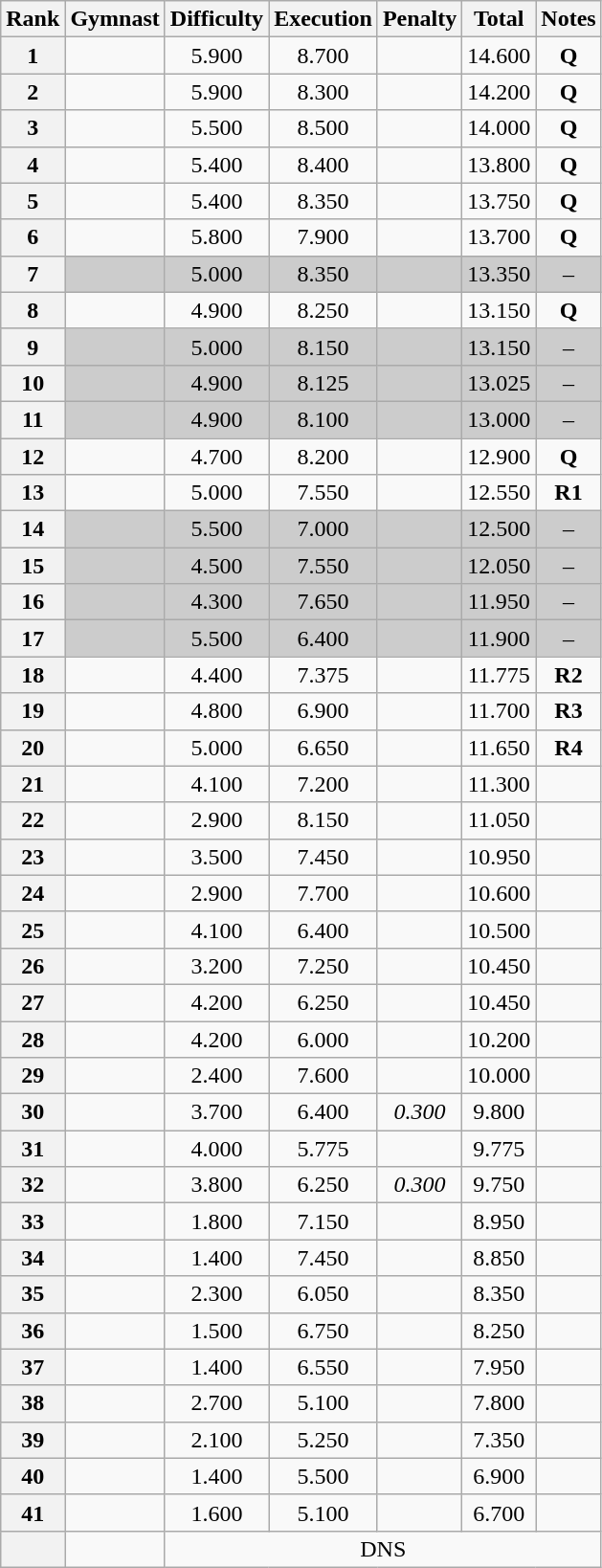<table class="wikitable sortable" style="text-align:center">
<tr>
<th>Rank</th>
<th>Gymnast</th>
<th>Difficulty</th>
<th>Execution</th>
<th>Penalty</th>
<th>Total</th>
<th>Notes</th>
</tr>
<tr>
<th scope=row>1</th>
<td align=left></td>
<td>5.900</td>
<td>8.700</td>
<td></td>
<td>14.600</td>
<td><strong>Q</strong></td>
</tr>
<tr>
<th scope=row>2</th>
<td align=left></td>
<td>5.900</td>
<td>8.300</td>
<td></td>
<td>14.200</td>
<td><strong>Q</strong></td>
</tr>
<tr>
<th scope=row>3</th>
<td align=left></td>
<td>5.500</td>
<td>8.500</td>
<td></td>
<td>14.000</td>
<td><strong>Q</strong></td>
</tr>
<tr>
<th scope=row>4</th>
<td align=left></td>
<td>5.400</td>
<td>8.400</td>
<td></td>
<td>13.800</td>
<td><strong>Q</strong></td>
</tr>
<tr>
<th scope=row>5</th>
<td align=left></td>
<td>5.400</td>
<td>8.350</td>
<td></td>
<td>13.750</td>
<td><strong>Q</strong></td>
</tr>
<tr>
<th scope=row>6</th>
<td align=left></td>
<td>5.800</td>
<td>7.900</td>
<td></td>
<td>13.700</td>
<td><strong>Q</strong></td>
</tr>
<tr bgcolor="cccccc">
<th scope=row>7</th>
<td align=left></td>
<td>5.000</td>
<td>8.350</td>
<td></td>
<td>13.350</td>
<td>–</td>
</tr>
<tr>
<th scope=row>8</th>
<td align=left></td>
<td>4.900</td>
<td>8.250</td>
<td></td>
<td>13.150</td>
<td><strong>Q</strong></td>
</tr>
<tr bgcolor="cccccc">
<th scope=row>9</th>
<td align=left></td>
<td>5.000</td>
<td>8.150</td>
<td></td>
<td>13.150</td>
<td>–</td>
</tr>
<tr bgcolor="cccccc">
<th scope=row>10</th>
<td align=left></td>
<td>4.900</td>
<td>8.125</td>
<td></td>
<td>13.025</td>
<td>–</td>
</tr>
<tr bgcolor="cccccc">
<th scope=row>11</th>
<td align=left></td>
<td>4.900</td>
<td>8.100</td>
<td></td>
<td>13.000</td>
<td>–</td>
</tr>
<tr>
<th scope=row>12</th>
<td align=left></td>
<td>4.700</td>
<td>8.200</td>
<td></td>
<td>12.900</td>
<td><strong>Q</strong></td>
</tr>
<tr>
<th scope=row>13</th>
<td align=left></td>
<td>5.000</td>
<td>7.550</td>
<td></td>
<td>12.550</td>
<td><strong>R1</strong></td>
</tr>
<tr bgcolor="cccccc">
<th scope=row>14</th>
<td align=left></td>
<td>5.500</td>
<td>7.000</td>
<td></td>
<td>12.500</td>
<td>–</td>
</tr>
<tr bgcolor="cccccc">
<th scope=row>15</th>
<td align=left></td>
<td>4.500</td>
<td>7.550</td>
<td></td>
<td>12.050</td>
<td>–</td>
</tr>
<tr bgcolor="cccccc">
<th scope=row>16</th>
<td align=left></td>
<td>4.300</td>
<td>7.650</td>
<td></td>
<td>11.950</td>
<td>–</td>
</tr>
<tr bgcolor="cccccc">
<th scope=row>17</th>
<td align=left></td>
<td>5.500</td>
<td>6.400</td>
<td></td>
<td>11.900</td>
<td>–</td>
</tr>
<tr>
<th scope=row>18</th>
<td align=left></td>
<td>4.400</td>
<td>7.375</td>
<td></td>
<td>11.775</td>
<td><strong>R2</strong></td>
</tr>
<tr>
<th scope=row>19</th>
<td align=left></td>
<td>4.800</td>
<td>6.900</td>
<td></td>
<td>11.700</td>
<td><strong>R3</strong></td>
</tr>
<tr>
<th scope=row>20</th>
<td align=left></td>
<td>5.000</td>
<td>6.650</td>
<td></td>
<td>11.650</td>
<td><strong>R4</strong></td>
</tr>
<tr>
<th scope=row>21</th>
<td align=left></td>
<td>4.100</td>
<td>7.200</td>
<td></td>
<td>11.300</td>
<td></td>
</tr>
<tr>
<th scope=row>22</th>
<td align=left></td>
<td>2.900</td>
<td>8.150</td>
<td></td>
<td>11.050</td>
<td></td>
</tr>
<tr>
<th scope=row>23</th>
<td align=left></td>
<td>3.500</td>
<td>7.450</td>
<td></td>
<td>10.950</td>
<td></td>
</tr>
<tr>
<th scope=row>24</th>
<td align=left></td>
<td>2.900</td>
<td>7.700</td>
<td></td>
<td>10.600</td>
<td></td>
</tr>
<tr>
<th scope=row>25</th>
<td align=left></td>
<td>4.100</td>
<td>6.400</td>
<td></td>
<td>10.500</td>
<td></td>
</tr>
<tr>
<th scope=row>26</th>
<td align=left></td>
<td>3.200</td>
<td>7.250</td>
<td></td>
<td>10.450</td>
<td></td>
</tr>
<tr>
<th scope=row>27</th>
<td align=left></td>
<td>4.200</td>
<td>6.250</td>
<td></td>
<td>10.450</td>
<td></td>
</tr>
<tr>
<th scope=row>28</th>
<td align=left></td>
<td>4.200</td>
<td>6.000</td>
<td></td>
<td>10.200</td>
<td></td>
</tr>
<tr>
<th scope=row>29</th>
<td align=left></td>
<td>2.400</td>
<td>7.600</td>
<td></td>
<td>10.000</td>
<td></td>
</tr>
<tr>
<th scope=row>30</th>
<td align=left></td>
<td>3.700</td>
<td>6.400</td>
<td><em>0.300</em></td>
<td>9.800</td>
<td></td>
</tr>
<tr>
<th scope=row>31</th>
<td align=left></td>
<td>4.000</td>
<td>5.775</td>
<td></td>
<td>9.775</td>
<td></td>
</tr>
<tr>
<th scope=row>32</th>
<td align=left></td>
<td>3.800</td>
<td>6.250</td>
<td><em>0.300</em></td>
<td>9.750</td>
<td></td>
</tr>
<tr>
<th scope=row>33</th>
<td align=left></td>
<td>1.800</td>
<td>7.150</td>
<td></td>
<td>8.950</td>
<td></td>
</tr>
<tr>
<th scope=row>34</th>
<td align=left></td>
<td>1.400</td>
<td>7.450</td>
<td></td>
<td>8.850</td>
<td></td>
</tr>
<tr>
<th scope=row>35</th>
<td align=left></td>
<td>2.300</td>
<td>6.050</td>
<td></td>
<td>8.350</td>
<td></td>
</tr>
<tr>
<th scope=row>36</th>
<td align=left></td>
<td>1.500</td>
<td>6.750</td>
<td></td>
<td>8.250</td>
<td></td>
</tr>
<tr>
<th scope=row>37</th>
<td align=left></td>
<td>1.400</td>
<td>6.550</td>
<td></td>
<td>7.950</td>
<td></td>
</tr>
<tr>
<th scope=row>38</th>
<td align=left></td>
<td>2.700</td>
<td>5.100</td>
<td></td>
<td>7.800</td>
<td></td>
</tr>
<tr>
<th scope=row>39</th>
<td align=left></td>
<td>2.100</td>
<td>5.250</td>
<td></td>
<td>7.350</td>
<td></td>
</tr>
<tr>
<th scope=row>40</th>
<td align=left></td>
<td>1.400</td>
<td>5.500</td>
<td></td>
<td>6.900</td>
<td></td>
</tr>
<tr>
<th scope=row>41</th>
<td align=left></td>
<td>1.600</td>
<td>5.100</td>
<td></td>
<td>6.700</td>
<td></td>
</tr>
<tr>
<th scope=row></th>
<td align=left></td>
<td colspan=5>DNS</td>
</tr>
</table>
